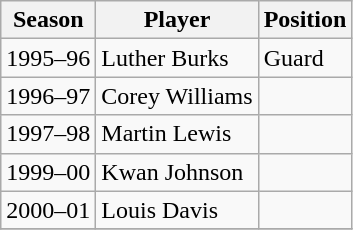<table class="wikitable">
<tr>
<th>Season</th>
<th>Player</th>
<th>Position</th>
</tr>
<tr>
<td>1995–96</td>
<td>Luther Burks</td>
<td>Guard</td>
</tr>
<tr>
<td>1996–97</td>
<td>Corey Williams</td>
<td></td>
</tr>
<tr>
<td>1997–98</td>
<td>Martin Lewis</td>
<td></td>
</tr>
<tr>
<td>1999–00</td>
<td>Kwan Johnson</td>
<td></td>
</tr>
<tr>
<td>2000–01</td>
<td>Louis Davis</td>
<td></td>
</tr>
<tr>
</tr>
</table>
